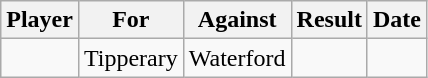<table class="wikitable sortable">
<tr>
<th>Player</th>
<th>For</th>
<th>Against</th>
<th align=center>Result</th>
<th>Date</th>
</tr>
<tr>
<td></td>
<td>Tipperary</td>
<td>Waterford</td>
<td align="center"></td>
<td></td>
</tr>
</table>
